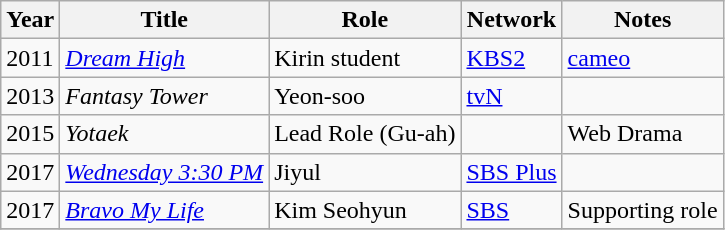<table class="wikitable">
<tr>
<th>Year</th>
<th>Title</th>
<th>Role</th>
<th>Network</th>
<th>Notes</th>
</tr>
<tr>
<td>2011</td>
<td><em><a href='#'>Dream High</a></em></td>
<td>Kirin student</td>
<td><a href='#'>KBS2</a></td>
<td><a href='#'>cameo</a></td>
</tr>
<tr>
<td>2013</td>
<td><em>Fantasy Tower</em></td>
<td>Yeon-soo</td>
<td><a href='#'>tvN</a></td>
<td></td>
</tr>
<tr>
<td>2015</td>
<td><em>Yotaek</em></td>
<td>Lead Role (Gu-ah)</td>
<td></td>
<td>Web Drama</td>
</tr>
<tr>
<td>2017</td>
<td><em><a href='#'>Wednesday 3:30 PM</a></em></td>
<td>Jiyul</td>
<td><a href='#'>SBS Plus</a></td>
<td></td>
</tr>
<tr>
<td>2017</td>
<td><em><a href='#'>Bravo My Life</a></em></td>
<td>Kim Seohyun</td>
<td><a href='#'>SBS</a></td>
<td>Supporting role</td>
</tr>
<tr>
</tr>
</table>
